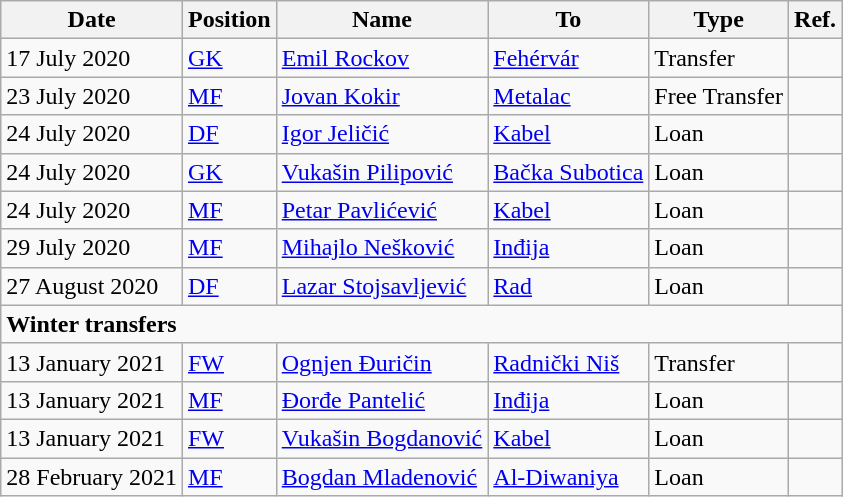<table class="wikitable">
<tr>
<th>Date</th>
<th>Position</th>
<th>Name</th>
<th>To</th>
<th>Type</th>
<th>Ref.</th>
</tr>
<tr>
<td>17 July 2020</td>
<td><a href='#'>GK</a></td>
<td> <a href='#'>Emil Rockov</a></td>
<td> <a href='#'>Fehérvár</a></td>
<td>Transfer</td>
<td></td>
</tr>
<tr>
<td>23 July 2020</td>
<td><a href='#'>MF</a></td>
<td> <a href='#'>Jovan Kokir</a></td>
<td> <a href='#'>Metalac</a></td>
<td>Free Transfer</td>
<td></td>
</tr>
<tr>
<td>24 July 2020</td>
<td><a href='#'>DF</a></td>
<td> <a href='#'>Igor Jeličić</a></td>
<td> <a href='#'>Kabel</a></td>
<td>Loan</td>
<td></td>
</tr>
<tr>
<td>24 July 2020</td>
<td><a href='#'>GK</a></td>
<td> <a href='#'>Vukašin Pilipović</a></td>
<td> <a href='#'>Bačka Subotica</a></td>
<td>Loan</td>
<td></td>
</tr>
<tr>
<td>24 July 2020</td>
<td><a href='#'>MF</a></td>
<td> <a href='#'>Petar Pavlićević</a></td>
<td> <a href='#'>Kabel</a></td>
<td>Loan</td>
<td></td>
</tr>
<tr>
<td>29 July 2020</td>
<td><a href='#'>MF</a></td>
<td> <a href='#'>Mihajlo Nešković</a></td>
<td> <a href='#'>Inđija</a></td>
<td>Loan</td>
<td></td>
</tr>
<tr>
<td>27 August 2020</td>
<td><a href='#'>DF</a></td>
<td> <a href='#'>Lazar Stojsavljević</a></td>
<td> <a href='#'>Rad</a></td>
<td>Loan</td>
<td></td>
</tr>
<tr>
<td colspan="6"><strong>Winter transfers</strong></td>
</tr>
<tr>
<td>13 January 2021</td>
<td><a href='#'>FW</a></td>
<td> <a href='#'>Ognjen Đuričin</a></td>
<td> <a href='#'>Radnički Niš</a></td>
<td>Transfer</td>
<td></td>
</tr>
<tr>
<td>13 January 2021</td>
<td><a href='#'>MF</a></td>
<td> <a href='#'>Đorđe Pantelić</a></td>
<td> <a href='#'>Inđija</a></td>
<td>Loan</td>
<td></td>
</tr>
<tr>
<td>13 January 2021</td>
<td><a href='#'>FW</a></td>
<td> <a href='#'>Vukašin Bogdanović</a></td>
<td> <a href='#'>Kabel</a></td>
<td>Loan</td>
<td></td>
</tr>
<tr>
<td>28 February 2021</td>
<td><a href='#'>MF</a></td>
<td> <a href='#'>Bogdan Mladenović</a></td>
<td> <a href='#'>Al-Diwaniya</a></td>
<td>Loan</td>
<td></td>
</tr>
</table>
